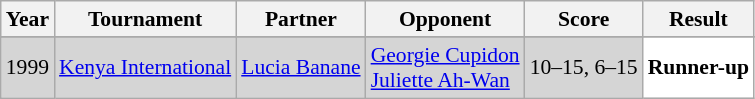<table class="sortable wikitable" style="font-size: 90%;">
<tr>
<th>Year</th>
<th>Tournament</th>
<th>Partner</th>
<th>Opponent</th>
<th>Score</th>
<th>Result</th>
</tr>
<tr>
</tr>
<tr style="background:#D5D5D5">
<td align="center">1999</td>
<td align="left"><a href='#'>Kenya International</a></td>
<td align="left"> <a href='#'>Lucia Banane</a></td>
<td align="left"> <a href='#'>Georgie Cupidon</a><br> <a href='#'>Juliette Ah-Wan</a></td>
<td align="left">10–15, 6–15</td>
<td style="text-align:left; background:white"> <strong>Runner-up</strong></td>
</tr>
</table>
